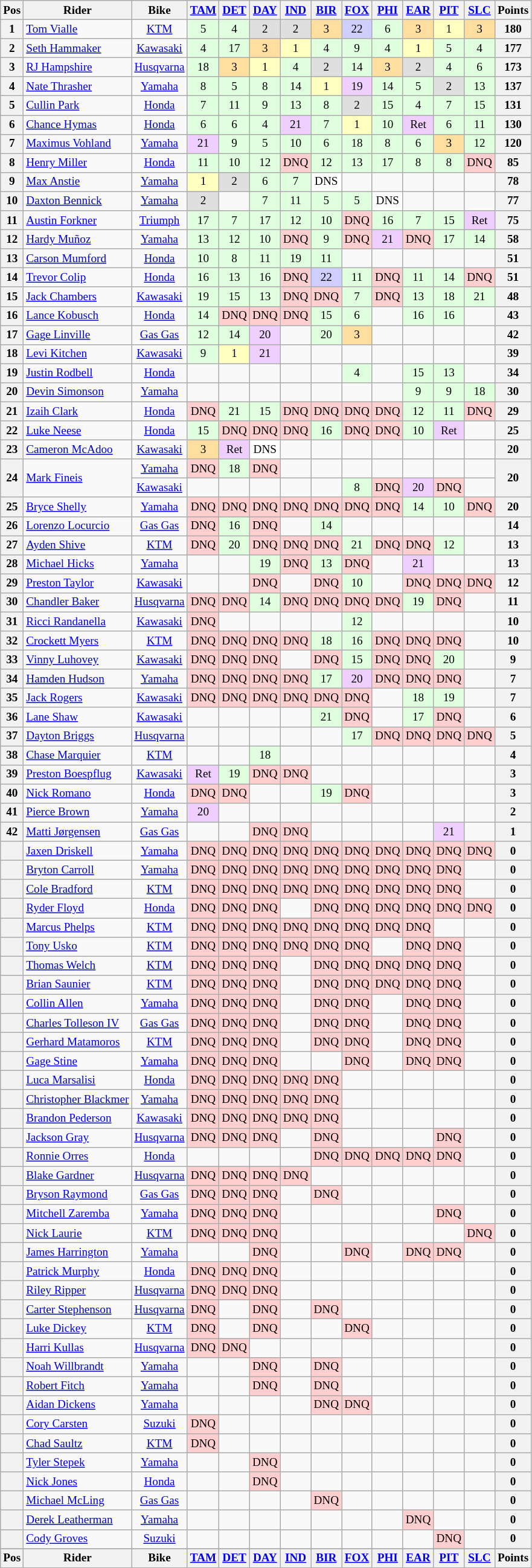<table class="wikitable" style="font-size: 80%; text-align:center">
<tr valign="top">
<th valign="middle">Pos</th>
<th valign="middle">Rider</th>
<th valign="middle">Bike</th>
<th><a href='#'>TAM</a><br></th>
<th><a href='#'>DET</a><br></th>
<th><a href='#'>DAY</a><br></th>
<th><a href='#'>IND</a><br></th>
<th><a href='#'>BIR</a><br></th>
<th><a href='#'>FOX</a><br></th>
<th><a href='#'>PHI</a><br></th>
<th><a href='#'>EAR</a><br></th>
<th><a href='#'>PIT</a><br></th>
<th><a href='#'>SLC</a><br></th>
<th valign="middle">Points</th>
</tr>
<tr>
<th>1</th>
<td align=left> <a href='#'>Tom Vialle</a></td>
<td><a href='#'>KTM</a></td>
<td style="background:#dfffdf;">5</td>
<td style="background:#dfffdf;">4</td>
<td style="background:#dfdfdf;">2</td>
<td style="background:#dfdfdf;">2</td>
<td style="background:#ffdf9f;">3</td>
<td style="background:#cfcfff;">22</td>
<td style="background:#dfffdf;">6</td>
<td style="background:#ffdf9f;">3</td>
<td style="background:#ffffbf;">1</td>
<td style="background:#ffdf9f;">3</td>
<th>180</th>
</tr>
<tr>
<th>2</th>
<td align=left> <a href='#'>Seth Hammaker</a></td>
<td><a href='#'>Kawasaki</a></td>
<td style="background:#dfffdf;">4</td>
<td style="background:#dfffdf;">17</td>
<td style="background:#ffdf9f;">3</td>
<td style="background:#ffffbf;">1</td>
<td style="background:#dfffdf;">4</td>
<td style="background:#dfffdf;">9</td>
<td style="background:#dfffdf;">4</td>
<td style="background:#ffffbf;">1</td>
<td style="background:#dfffdf;">5</td>
<td style="background:#dfffdf;">4</td>
<th>177</th>
</tr>
<tr>
<th>3</th>
<td align=left> <a href='#'>RJ Hampshire</a></td>
<td><a href='#'>Husqvarna</a></td>
<td style="background:#dfffdf;">18</td>
<td style="background:#ffdf9f;">3</td>
<td style="background:#ffffbf;">1</td>
<td style="background:#dfffdf;">4</td>
<td style="background:#dfdfdf;">2</td>
<td style="background:#dfffdf;">14</td>
<td style="background:#ffdf9f;">3</td>
<td style="background:#dfdfdf;">2</td>
<td style="background:#dfffdf;">4</td>
<td style="background:#dfffdf;">6</td>
<th>173</th>
</tr>
<tr>
<th>4</th>
<td align=left> <a href='#'>Nate Thrasher</a></td>
<td><a href='#'>Yamaha</a></td>
<td style="background:#dfffdf;">8</td>
<td style="background:#dfffdf;">5</td>
<td style="background:#dfffdf;">8</td>
<td style="background:#dfffdf;">14</td>
<td style="background:#ffffbf;">1</td>
<td style="background:#efcfff;">19</td>
<td style="background:#dfffdf;">14</td>
<td style="background:#dfffdf;">5</td>
<td style="background:#dfdfdf;">2</td>
<td style="background:#dfffdf;">13</td>
<th>137</th>
</tr>
<tr>
<th>5</th>
<td align=left> <a href='#'>Cullin Park</a></td>
<td><a href='#'>Honda</a></td>
<td style="background:#dfffdf;">7</td>
<td style="background:#dfffdf;">11</td>
<td style="background:#dfffdf;">9</td>
<td style="background:#dfffdf;">13</td>
<td style="background:#dfffdf;">8</td>
<td style="background:#dfdfdf;">2</td>
<td style="background:#dfffdf;">15</td>
<td style="background:#dfffdf;">4</td>
<td style="background:#dfffdf;">7</td>
<td style="background:#dfffdf;">15</td>
<th>131</th>
</tr>
<tr>
<th>6</th>
<td align=left> <a href='#'>Chance Hymas</a></td>
<td><a href='#'>Honda</a></td>
<td style="background:#dfffdf;">6</td>
<td style="background:#dfffdf;">6</td>
<td style="background:#dfffdf;">4</td>
<td style="background:#efcfff;">21</td>
<td style="background:#dfffdf;">7</td>
<td style="background:#ffffbf;">1</td>
<td style="background:#dfffdf;">10</td>
<td style="background:#efcfff;">Ret</td>
<td style="background:#dfffdf;">6</td>
<td style="background:#dfffdf;">11</td>
<th>130</th>
</tr>
<tr>
<th>7</th>
<td align=left> <a href='#'>Maximus Vohland</a></td>
<td><a href='#'>Yamaha</a></td>
<td style="background:#efcfff;">21</td>
<td style="background:#dfffdf;">9</td>
<td style="background:#dfffdf;">5</td>
<td style="background:#dfffdf;">10</td>
<td style="background:#dfffdf;">6</td>
<td style="background:#dfffdf;">18</td>
<td style="background:#dfffdf;">8</td>
<td style="background:#dfffdf;">6</td>
<td style="background:#ffdf9f;">3</td>
<td style="background:#dfffdf;">12</td>
<th>120</th>
</tr>
<tr>
<th>8</th>
<td align=left> <a href='#'>Henry Miller</a></td>
<td><a href='#'>Honda</a></td>
<td style="background:#dfffdf;">11</td>
<td style="background:#dfffdf;">10</td>
<td style="background:#dfffdf;">12</td>
<td style="background:#ffcfcf;">DNQ</td>
<td style="background:#dfffdf;">12</td>
<td style="background:#dfffdf;">13</td>
<td style="background:#dfffdf;">17</td>
<td style="background:#dfffdf;">8</td>
<td style="background:#dfffdf;">8</td>
<td style="background:#ffcfcf;">DNQ</td>
<th>85</th>
</tr>
<tr>
<th>9</th>
<td align=left> <a href='#'>Max Anstie</a></td>
<td><a href='#'>Yamaha</a></td>
<td style="background:#ffffbf;">1</td>
<td style="background:#dfdfdf;">2</td>
<td style="background:#dfffdf;">6</td>
<td style="background:#dfffdf;">7</td>
<td style="background:#ffffff;">DNS</td>
<td></td>
<td></td>
<td></td>
<td></td>
<td></td>
<th>78</th>
</tr>
<tr>
<th>10</th>
<td align=left> <a href='#'>Daxton Bennick</a></td>
<td><a href='#'>Yamaha</a></td>
<td style="background:#dfdfdf;">2</td>
<td></td>
<td style="background:#dfffdf;">7</td>
<td style="background:#dfffdf;">11</td>
<td style="background:#dfffdf;">5</td>
<td style="background:#dfffdf;">5</td>
<td style="background:#ffffff;">DNS</td>
<td></td>
<td></td>
<td></td>
<th>77</th>
</tr>
<tr>
<th>11</th>
<td align=left> <a href='#'>Austin Forkner</a></td>
<td><a href='#'>Triumph</a></td>
<td style="background:#dfffdf;">17</td>
<td style="background:#dfffdf;">7</td>
<td style="background:#dfffdf;">17</td>
<td style="background:#dfffdf;">12</td>
<td style="background:#dfffdf;">10</td>
<td style="background:#ffcfcf;">DNQ</td>
<td style="background:#dfffdf;">16</td>
<td style="background:#dfffdf;">7</td>
<td style="background:#dfffdf;">15</td>
<td style="background:#efcfff;">Ret</td>
<th>75</th>
</tr>
<tr>
<th>12</th>
<td align=left> <a href='#'>Hardy Muñoz</a></td>
<td><a href='#'>Yamaha</a></td>
<td style="background:#dfffdf;">13</td>
<td style="background:#dfffdf;">12</td>
<td style="background:#dfffdf;">10</td>
<td style="background:#ffcfcf;">DNQ</td>
<td style="background:#dfffdf;">9</td>
<td style="background:#ffcfcf;">DNQ</td>
<td style="background:#efcfff;">21</td>
<td style="background:#ffcfcf;">DNQ</td>
<td style="background:#dfffdf;">17</td>
<td style="background:#dfffdf;">14</td>
<th>58</th>
</tr>
<tr>
<th>13</th>
<td align=left> <a href='#'>Carson Mumford</a></td>
<td><a href='#'>Honda</a></td>
<td style="background:#dfffdf;">10</td>
<td style="background:#dfffdf;">8</td>
<td style="background:#dfffdf;">11</td>
<td style="background:#dfffdf;">19</td>
<td style="background:#dfffdf;">11</td>
<td></td>
<td></td>
<td></td>
<td></td>
<td></td>
<th>51</th>
</tr>
<tr>
<th>14</th>
<td align=left> <a href='#'>Trevor Colip</a></td>
<td><a href='#'>Honda</a></td>
<td style="background:#dfffdf;">16</td>
<td style="background:#dfffdf;">13</td>
<td style="background:#dfffdf;">16</td>
<td style="background:#ffcfcf;">DNQ</td>
<td style="background:#cfcfff;">22</td>
<td style="background:#dfffdf;">11</td>
<td style="background:#ffcfcf;">DNQ</td>
<td style="background:#dfffdf;">11</td>
<td style="background:#dfffdf;">14</td>
<td style="background:#ffcfcf;">DNQ</td>
<th>51</th>
</tr>
<tr>
<th>15</th>
<td align=left> <a href='#'>Jack Chambers</a></td>
<td><a href='#'>Kawasaki</a></td>
<td style="background:#dfffdf;">19</td>
<td style="background:#dfffdf;">15</td>
<td style="background:#dfffdf;">13</td>
<td style="background:#ffcfcf;">DNQ</td>
<td style="background:#ffcfcf;">DNQ</td>
<td style="background:#dfffdf;">7</td>
<td style="background:#ffcfcf;">DNQ</td>
<td style="background:#dfffdf;">13</td>
<td style="background:#dfffdf;">18</td>
<td style="background:#dfffdf;">21</td>
<th>48</th>
</tr>
<tr>
<th>16</th>
<td align=left> <a href='#'>Lance Kobusch</a></td>
<td><a href='#'>Honda</a></td>
<td style="background:#dfffdf;">14</td>
<td style="background:#ffcfcf;">DNQ</td>
<td style="background:#ffcfcf;">DNQ</td>
<td style="background:#ffcfcf;">DNQ</td>
<td style="background:#dfffdf;">15</td>
<td style="background:#dfffdf;">6</td>
<td></td>
<td style="background:#dfffdf;">16</td>
<td style="background:#dfffdf;">16</td>
<td></td>
<th>43</th>
</tr>
<tr>
<th>17</th>
<td align=left> <a href='#'>Gage Linville</a></td>
<td><a href='#'>Gas Gas</a></td>
<td style="background:#dfffdf;">12</td>
<td style="background:#dfffdf;">14</td>
<td style="background:#efcfff;">20</td>
<td></td>
<td style="background:#dfffdf;">20</td>
<td style="background:#ffdf9f;">3</td>
<td></td>
<td></td>
<td></td>
<td></td>
<th>42</th>
</tr>
<tr>
<th>18</th>
<td align=left> <a href='#'>Levi Kitchen</a></td>
<td><a href='#'>Kawasaki</a></td>
<td style="background:#dfffdf;">9</td>
<td style="background:#ffffbf;">1</td>
<td style="background:#efcfff;">21</td>
<td></td>
<td></td>
<td></td>
<td></td>
<td></td>
<td></td>
<td></td>
<th>39</th>
</tr>
<tr>
<th>19</th>
<td align=left> <a href='#'>Justin Rodbell</a></td>
<td><a href='#'>Honda</a></td>
<td></td>
<td></td>
<td></td>
<td></td>
<td></td>
<td style="background:#dfffdf;">4</td>
<td></td>
<td style="background:#dfffdf;">15</td>
<td style="background:#dfffdf;">13</td>
<td></td>
<th>34</th>
</tr>
<tr>
<th>20</th>
<td align=left> <a href='#'>Devin Simonson</a></td>
<td><a href='#'>Yamaha</a></td>
<td></td>
<td></td>
<td></td>
<td></td>
<td></td>
<td></td>
<td></td>
<td style="background:#dfffdf;">9</td>
<td style="background:#dfffdf;">9</td>
<td style="background:#dfffdf;">18</td>
<th>30</th>
</tr>
<tr>
<th>21</th>
<td align=left> <a href='#'>Izaih Clark</a></td>
<td><a href='#'>Honda</a></td>
<td style="background:#ffcfcf;">DNQ</td>
<td style="background:#dfffdf;">21</td>
<td style="background:#dfffdf;">15</td>
<td style="background:#ffcfcf;">DNQ</td>
<td style="background:#ffcfcf;">DNQ</td>
<td style="background:#ffcfcf;">DNQ</td>
<td style="background:#ffcfcf;">DNQ</td>
<td style="background:#dfffdf;">12</td>
<td style="background:#dfffdf;">11</td>
<td style="background:#ffcfcf;">DNQ</td>
<th>29</th>
</tr>
<tr>
<th>22</th>
<td align=left> <a href='#'>Luke Neese</a></td>
<td><a href='#'>Honda</a></td>
<td style="background:#dfffdf;">15</td>
<td style="background:#ffcfcf;">DNQ</td>
<td style="background:#ffcfcf;">DNQ</td>
<td style="background:#ffcfcf;">DNQ</td>
<td style="background:#dfffdf;">16</td>
<td style="background:#ffcfcf;">DNQ</td>
<td style="background:#ffcfcf;">DNQ</td>
<td style="background:#dfffdf;">10</td>
<td style="background:#efcfff;">Ret</td>
<td></td>
<th>25</th>
</tr>
<tr>
<th>23</th>
<td align=left> <a href='#'>Cameron McAdoo</a></td>
<td><a href='#'>Kawasaki</a></td>
<td style="background:#ffdf9f;">3</td>
<td style="background:#efcfff;">Ret</td>
<td style="background:#ffffff;">DNS</td>
<td></td>
<td></td>
<td></td>
<td></td>
<td></td>
<td></td>
<td></td>
<th>20</th>
</tr>
<tr>
<th rowspan=2>24</th>
<td rowspan=2 align=left> <a href='#'>Mark Fineis</a></td>
<td><a href='#'>Yamaha</a></td>
<td style="background:#ffcfcf;">DNQ</td>
<td style="background:#dfffdf;">18</td>
<td style="background:#ffcfcf;">DNQ</td>
<td></td>
<td></td>
<td></td>
<td></td>
<td></td>
<td></td>
<td></td>
<th rowspan=2>20</th>
</tr>
<tr>
<td><a href='#'>Kawasaki</a></td>
<td></td>
<td></td>
<td></td>
<td></td>
<td></td>
<td style="background:#dfffdf;">8</td>
<td style="background:#ffcfcf;">DNQ</td>
<td style="background:#efcfff;">20</td>
<td style="background:#ffcfcf;">DNQ</td>
<td></td>
</tr>
<tr>
<th>25</th>
<td align=left> <a href='#'>Bryce Shelly</a></td>
<td><a href='#'>Yamaha</a></td>
<td style="background:#ffcfcf;">DNQ</td>
<td style="background:#ffcfcf;">DNQ</td>
<td style="background:#ffcfcf;">DNQ</td>
<td style="background:#ffcfcf;">DNQ</td>
<td style="background:#ffcfcf;">DNQ</td>
<td style="background:#ffcfcf;">DNQ</td>
<td style="background:#ffcfcf;">DNQ</td>
<td style="background:#dfffdf;">14</td>
<td style="background:#dfffdf;">10</td>
<td style="background:#ffcfcf;">DNQ</td>
<th>20</th>
</tr>
<tr>
<th>26</th>
<td align=left> <a href='#'>Lorenzo Locurcio</a></td>
<td><a href='#'>Gas Gas</a></td>
<td style="background:#ffcfcf;">DNQ</td>
<td style="background:#dfffdf;">16</td>
<td style="background:#ffcfcf;">DNQ</td>
<td></td>
<td style="background:#dfffdf;">14</td>
<td></td>
<td></td>
<td></td>
<td></td>
<td></td>
<th>14</th>
</tr>
<tr>
<th>27</th>
<td align=left> <a href='#'>Ayden Shive</a></td>
<td><a href='#'>KTM</a></td>
<td style="background:#ffcfcf;">DNQ</td>
<td style="background:#dfffdf;">20</td>
<td style="background:#ffcfcf;">DNQ</td>
<td style="background:#ffcfcf;">DNQ</td>
<td style="background:#ffcfcf;">DNQ</td>
<td style="background:#dfffdf;">21</td>
<td style="background:#ffcfcf;">DNQ</td>
<td style="background:#ffcfcf;">DNQ</td>
<td style="background:#dfffdf;">12</td>
<td></td>
<th>13</th>
</tr>
<tr>
<th>28</th>
<td align=left> <a href='#'>Michael Hicks</a></td>
<td><a href='#'>Yamaha</a></td>
<td></td>
<td></td>
<td style="background:#dfffdf;">19</td>
<td style="background:#ffcfcf;">DNQ</td>
<td style="background:#dfffdf;">13</td>
<td style="background:#ffcfcf;">DNQ</td>
<td></td>
<td style="background:#efcfff;">21</td>
<td></td>
<td></td>
<th>13</th>
</tr>
<tr>
<th>29</th>
<td align=left> <a href='#'>Preston Taylor</a></td>
<td><a href='#'>Kawasaki</a></td>
<td></td>
<td></td>
<td style="background:#ffcfcf;">DNQ</td>
<td></td>
<td style="background:#ffcfcf;">DNQ</td>
<td style="background:#dfffdf;">10</td>
<td></td>
<td style="background:#ffcfcf;">DNQ</td>
<td style="background:#ffcfcf;">DNQ</td>
<td style="background:#ffcfcf;">DNQ</td>
<th>12</th>
</tr>
<tr>
<th>30</th>
<td align=left> <a href='#'>Chandler Baker</a></td>
<td><a href='#'>Husqvarna</a></td>
<td style="background:#ffcfcf;">DNQ</td>
<td style="background:#ffcfcf;">DNQ</td>
<td style="background:#dfffdf;">14</td>
<td style="background:#ffcfcf;">DNQ</td>
<td style="background:#ffcfcf;">DNQ</td>
<td style="background:#ffcfcf;">DNQ</td>
<td style="background:#ffcfcf;">DNQ</td>
<td style="background:#dfffdf;">19</td>
<td style="background:#ffcfcf;">DNQ</td>
<td></td>
<th>11</th>
</tr>
<tr>
<th>31</th>
<td align=left> <a href='#'>Ricci Randanella</a></td>
<td><a href='#'>Kawasaki</a></td>
<td style="background:#ffcfcf;">DNQ</td>
<td></td>
<td></td>
<td></td>
<td></td>
<td style="background:#dfffdf;">12</td>
<td></td>
<td></td>
<td></td>
<td></td>
<th>10</th>
</tr>
<tr>
<th>32</th>
<td align=left> <a href='#'>Crockett Myers</a></td>
<td><a href='#'>KTM</a></td>
<td style="background:#ffcfcf;">DNQ</td>
<td style="background:#ffcfcf;">DNQ</td>
<td style="background:#ffcfcf;">DNQ</td>
<td style="background:#ffcfcf;">DNQ</td>
<td style="background:#dfffdf;">18</td>
<td style="background:#dfffdf;">16</td>
<td style="background:#ffcfcf;">DNQ</td>
<td style="background:#ffcfcf;">DNQ</td>
<td style="background:#ffcfcf;">DNQ</td>
<td></td>
<th>10</th>
</tr>
<tr>
<th>33</th>
<td align=left> <a href='#'>Vinny Luhovey</a></td>
<td><a href='#'>Kawasaki</a></td>
<td style="background:#ffcfcf;">DNQ</td>
<td style="background:#ffcfcf;">DNQ</td>
<td style="background:#ffcfcf;">DNQ</td>
<td></td>
<td style="background:#ffcfcf;">DNQ</td>
<td style="background:#dfffdf;">15</td>
<td style="background:#ffcfcf;">DNQ</td>
<td style="background:#ffcfcf;">DNQ</td>
<td style="background:#dfffdf;">20</td>
<td></td>
<th>9</th>
</tr>
<tr>
<th>34</th>
<td align=left> <a href='#'>Hamden Hudson</a></td>
<td><a href='#'>Yamaha</a></td>
<td style="background:#ffcfcf;">DNQ</td>
<td style="background:#ffcfcf;">DNQ</td>
<td style="background:#ffcfcf;">DNQ</td>
<td style="background:#ffcfcf;">DNQ</td>
<td style="background:#dfffdf;">17</td>
<td style="background:#efcfff;">20</td>
<td style="background:#ffcfcf;">DNQ</td>
<td style="background:#ffcfcf;">DNQ</td>
<td style="background:#ffcfcf;">DNQ</td>
<td></td>
<th>7</th>
</tr>
<tr>
<th>35</th>
<td align=left> <a href='#'>Jack Rogers</a></td>
<td><a href='#'>Kawasaki</a></td>
<td style="background:#ffcfcf;">DNQ</td>
<td style="background:#ffcfcf;">DNQ</td>
<td style="background:#ffcfcf;">DNQ</td>
<td style="background:#ffcfcf;">DNQ</td>
<td style="background:#ffcfcf;">DNQ</td>
<td style="background:#ffcfcf;">DNQ</td>
<td></td>
<td style="background:#dfffdf;">18</td>
<td style="background:#dfffdf;">19</td>
<td></td>
<th>7</th>
</tr>
<tr>
<th>36</th>
<td align=left> <a href='#'>Lane Shaw</a></td>
<td><a href='#'>Kawasaki</a></td>
<td></td>
<td></td>
<td></td>
<td></td>
<td style="background:#dfffdf;">21</td>
<td style="background:#ffcfcf;">DNQ</td>
<td></td>
<td style="background:#dfffdf;">17</td>
<td style="background:#ffcfcf;">DNQ</td>
<td></td>
<th>6</th>
</tr>
<tr>
<th>37</th>
<td align=left> <a href='#'>Dayton Briggs</a></td>
<td><a href='#'>Husqvarna</a></td>
<td></td>
<td></td>
<td></td>
<td></td>
<td></td>
<td style="background:#dfffdf;">17</td>
<td style="background:#ffcfcf;">DNQ</td>
<td style="background:#ffcfcf;">DNQ</td>
<td style="background:#ffcfcf;">DNQ</td>
<td style="background:#ffcfcf;">DNQ</td>
<th>5</th>
</tr>
<tr>
<th>38</th>
<td align=left> <a href='#'>Chase Marquier</a></td>
<td><a href='#'>KTM</a></td>
<td></td>
<td></td>
<td style="background:#dfffdf;">18</td>
<td></td>
<td></td>
<td></td>
<td></td>
<td></td>
<td></td>
<td></td>
<th>4</th>
</tr>
<tr>
<th>39</th>
<td align=left> <a href='#'>Preston Boespflug</a></td>
<td><a href='#'>Kawasaki</a></td>
<td style="background:#efcfff;">Ret</td>
<td style="background:#dfffdf;">19</td>
<td style="background:#ffcfcf;">DNQ</td>
<td style="background:#ffcfcf;">DNQ</td>
<td></td>
<td></td>
<td></td>
<td></td>
<td></td>
<td></td>
<th>3</th>
</tr>
<tr>
<th>40</th>
<td align=left> <a href='#'>Nick Romano</a></td>
<td><a href='#'>Honda</a></td>
<td style="background:#ffcfcf;">DNQ</td>
<td style="background:#ffcfcf;">DNQ</td>
<td></td>
<td></td>
<td style="background:#dfffdf;">19</td>
<td style="background:#ffcfcf;">DNQ</td>
<td></td>
<td></td>
<td></td>
<td></td>
<th>3</th>
</tr>
<tr>
<th>41</th>
<td align=left> <a href='#'>Pierce Brown</a></td>
<td><a href='#'>Yamaha</a></td>
<td style="background:#efcfff;">20</td>
<td></td>
<td></td>
<td></td>
<td></td>
<td></td>
<td></td>
<td></td>
<td></td>
<td></td>
<th>2</th>
</tr>
<tr>
<th>42</th>
<td align=left> <a href='#'>Matti Jørgensen</a></td>
<td><a href='#'>Gas Gas</a></td>
<td></td>
<td></td>
<td style="background:#ffcfcf;">DNQ</td>
<td style="background:#ffcfcf;">DNQ</td>
<td></td>
<td></td>
<td></td>
<td></td>
<td style="background:#efcfff;">21</td>
<td></td>
<th>1</th>
</tr>
<tr>
<th></th>
<td align=left> <a href='#'>Jaxen Driskell</a></td>
<td><a href='#'>Yamaha</a></td>
<td style="background:#ffcfcf;">DNQ</td>
<td style="background:#ffcfcf;">DNQ</td>
<td style="background:#ffcfcf;">DNQ</td>
<td style="background:#ffcfcf;">DNQ</td>
<td style="background:#ffcfcf;">DNQ</td>
<td style="background:#ffcfcf;">DNQ</td>
<td style="background:#ffcfcf;">DNQ</td>
<td style="background:#ffcfcf;">DNQ</td>
<td style="background:#ffcfcf;">DNQ</td>
<td style="background:#ffcfcf;">DNQ</td>
<th>0</th>
</tr>
<tr>
<th></th>
<td align=left> <a href='#'>Bryton Carroll</a></td>
<td><a href='#'>Yamaha</a></td>
<td style="background:#ffcfcf;">DNQ</td>
<td style="background:#ffcfcf;">DNQ</td>
<td style="background:#ffcfcf;">DNQ</td>
<td style="background:#ffcfcf;">DNQ</td>
<td style="background:#ffcfcf;">DNQ</td>
<td style="background:#ffcfcf;">DNQ</td>
<td style="background:#ffcfcf;">DNQ</td>
<td style="background:#ffcfcf;">DNQ</td>
<td style="background:#ffcfcf;">DNQ</td>
<td></td>
<th>0</th>
</tr>
<tr>
<th></th>
<td align=left> <a href='#'>Cole Bradford</a></td>
<td><a href='#'>KTM</a></td>
<td style="background:#ffcfcf;">DNQ</td>
<td style="background:#ffcfcf;">DNQ</td>
<td style="background:#ffcfcf;">DNQ</td>
<td style="background:#ffcfcf;">DNQ</td>
<td style="background:#ffcfcf;">DNQ</td>
<td style="background:#ffcfcf;">DNQ</td>
<td style="background:#ffcfcf;">DNQ</td>
<td style="background:#ffcfcf;">DNQ</td>
<td style="background:#ffcfcf;">DNQ</td>
<td></td>
<th>0</th>
</tr>
<tr>
<th></th>
<td align=left> <a href='#'>Ryder Floyd</a></td>
<td><a href='#'>Honda</a></td>
<td style="background:#ffcfcf;">DNQ</td>
<td style="background:#ffcfcf;">DNQ</td>
<td style="background:#ffcfcf;">DNQ</td>
<td></td>
<td style="background:#ffcfcf;">DNQ</td>
<td style="background:#ffcfcf;">DNQ</td>
<td style="background:#ffcfcf;">DNQ</td>
<td style="background:#ffcfcf;">DNQ</td>
<td style="background:#ffcfcf;">DNQ</td>
<td style="background:#ffcfcf;">DNQ</td>
<th>0</th>
</tr>
<tr>
<th></th>
<td align=left> <a href='#'>Marcus Phelps</a></td>
<td><a href='#'>KTM</a></td>
<td style="background:#ffcfcf;">DNQ</td>
<td style="background:#ffcfcf;">DNQ</td>
<td style="background:#ffcfcf;">DNQ</td>
<td style="background:#ffcfcf;">DNQ</td>
<td style="background:#ffcfcf;">DNQ</td>
<td style="background:#ffcfcf;">DNQ</td>
<td style="background:#ffcfcf;">DNQ</td>
<td style="background:#ffcfcf;">DNQ</td>
<td></td>
<td></td>
<th>0</th>
</tr>
<tr>
<th></th>
<td align=left> <a href='#'>Tony Usko</a></td>
<td><a href='#'>KTM</a></td>
<td style="background:#ffcfcf;">DNQ</td>
<td style="background:#ffcfcf;">DNQ</td>
<td style="background:#ffcfcf;">DNQ</td>
<td style="background:#ffcfcf;">DNQ</td>
<td style="background:#ffcfcf;">DNQ</td>
<td style="background:#ffcfcf;">DNQ</td>
<td></td>
<td style="background:#ffcfcf;">DNQ</td>
<td style="background:#ffcfcf;">DNQ</td>
<td></td>
<th>0</th>
</tr>
<tr>
<th></th>
<td align=left> <a href='#'>Thomas Welch</a></td>
<td><a href='#'>KTM</a></td>
<td style="background:#ffcfcf;">DNQ</td>
<td style="background:#ffcfcf;">DNQ</td>
<td style="background:#ffcfcf;">DNQ</td>
<td></td>
<td style="background:#ffcfcf;">DNQ</td>
<td style="background:#ffcfcf;">DNQ</td>
<td style="background:#ffcfcf;">DNQ</td>
<td style="background:#ffcfcf;">DNQ</td>
<td style="background:#ffcfcf;">DNQ</td>
<td></td>
<th>0</th>
</tr>
<tr>
<th></th>
<td align=left> <a href='#'>Brian Saunier</a></td>
<td><a href='#'>KTM</a></td>
<td style="background:#ffcfcf;">DNQ</td>
<td style="background:#ffcfcf;">DNQ</td>
<td style="background:#ffcfcf;">DNQ</td>
<td></td>
<td style="background:#ffcfcf;">DNQ</td>
<td style="background:#ffcfcf;">DNQ</td>
<td style="background:#ffcfcf;">DNQ</td>
<td style="background:#ffcfcf;">DNQ</td>
<td style="background:#ffcfcf;">DNQ</td>
<td></td>
<th>0</th>
</tr>
<tr>
<th></th>
<td align=left> <a href='#'>Collin Allen</a></td>
<td><a href='#'>Yamaha</a></td>
<td style="background:#ffcfcf;">DNQ</td>
<td style="background:#ffcfcf;">DNQ</td>
<td style="background:#ffcfcf;">DNQ</td>
<td></td>
<td style="background:#ffcfcf;">DNQ</td>
<td style="background:#ffcfcf;">DNQ</td>
<td></td>
<td style="background:#ffcfcf;">DNQ</td>
<td style="background:#ffcfcf;">DNQ</td>
<td></td>
<th>0</th>
</tr>
<tr>
<th></th>
<td align=left> <a href='#'>Charles Tolleson IV</a></td>
<td><a href='#'>Gas Gas</a></td>
<td style="background:#ffcfcf;">DNQ</td>
<td style="background:#ffcfcf;">DNQ</td>
<td style="background:#ffcfcf;">DNQ</td>
<td></td>
<td style="background:#ffcfcf;">DNQ</td>
<td style="background:#ffcfcf;">DNQ</td>
<td></td>
<td style="background:#ffcfcf;">DNQ</td>
<td style="background:#ffcfcf;">DNQ</td>
<td></td>
<th>0</th>
</tr>
<tr>
<th></th>
<td align=left> <a href='#'>Gerhard Matamoros</a></td>
<td><a href='#'>KTM</a></td>
<td style="background:#ffcfcf;">DNQ</td>
<td style="background:#ffcfcf;">DNQ</td>
<td style="background:#ffcfcf;">DNQ</td>
<td></td>
<td style="background:#ffcfcf;">DNQ</td>
<td style="background:#ffcfcf;">DNQ</td>
<td></td>
<td style="background:#ffcfcf;">DNQ</td>
<td style="background:#ffcfcf;">DNQ</td>
<td></td>
<th>0</th>
</tr>
<tr>
<th></th>
<td align=left> <a href='#'>Gage Stine</a></td>
<td><a href='#'>Yamaha</a></td>
<td style="background:#ffcfcf;">DNQ</td>
<td style="background:#ffcfcf;">DNQ</td>
<td style="background:#ffcfcf;">DNQ</td>
<td></td>
<td></td>
<td style="background:#ffcfcf;">DNQ</td>
<td></td>
<td style="background:#ffcfcf;">DNQ</td>
<td style="background:#ffcfcf;">DNQ</td>
<td></td>
<th>0</th>
</tr>
<tr>
<th></th>
<td align=left> <a href='#'>Luca Marsalisi</a></td>
<td><a href='#'>Honda</a></td>
<td style="background:#ffcfcf;">DNQ</td>
<td style="background:#ffcfcf;">DNQ</td>
<td style="background:#ffcfcf;">DNQ</td>
<td style="background:#ffcfcf;">DNQ</td>
<td style="background:#ffcfcf;">DNQ</td>
<td></td>
<td></td>
<td></td>
<td></td>
<td></td>
<th>0</th>
</tr>
<tr>
<th></th>
<td align=left> <a href='#'>Christopher Blackmer</a></td>
<td><a href='#'>Yamaha</a></td>
<td style="background:#ffcfcf;">DNQ</td>
<td style="background:#ffcfcf;">DNQ</td>
<td style="background:#ffcfcf;">DNQ</td>
<td style="background:#ffcfcf;">DNQ</td>
<td style="background:#ffcfcf;">DNQ</td>
<td></td>
<td></td>
<td></td>
<td></td>
<td></td>
<th>0</th>
</tr>
<tr>
<th></th>
<td align=left> <a href='#'>Brandon Pederson</a></td>
<td><a href='#'>Kawasaki</a></td>
<td style="background:#ffcfcf;">DNQ</td>
<td style="background:#ffcfcf;">DNQ</td>
<td style="background:#ffcfcf;">DNQ</td>
<td style="background:#ffcfcf;">DNQ</td>
<td style="background:#ffcfcf;">DNQ</td>
<td></td>
<td></td>
<td></td>
<td></td>
<td></td>
<th>0</th>
</tr>
<tr>
<th></th>
<td align=left> <a href='#'>Jackson Gray</a></td>
<td><a href='#'>Husqvarna</a></td>
<td style="background:#ffcfcf;">DNQ</td>
<td style="background:#ffcfcf;">DNQ</td>
<td style="background:#ffcfcf;">DNQ</td>
<td></td>
<td style="background:#ffcfcf;">DNQ</td>
<td></td>
<td></td>
<td></td>
<td style="background:#ffcfcf;">DNQ</td>
<td></td>
<th>0</th>
</tr>
<tr>
<th></th>
<td align=left> <a href='#'>Ronnie Orres</a></td>
<td><a href='#'>Honda</a></td>
<td></td>
<td></td>
<td></td>
<td></td>
<td style="background:#ffcfcf;">DNQ</td>
<td style="background:#ffcfcf;">DNQ</td>
<td style="background:#ffcfcf;">DNQ</td>
<td style="background:#ffcfcf;">DNQ</td>
<td style="background:#ffcfcf;">DNQ</td>
<td></td>
<th>0</th>
</tr>
<tr>
<th></th>
<td align=left> <a href='#'>Blake Gardner</a></td>
<td><a href='#'>Husqvarna</a></td>
<td style="background:#ffcfcf;">DNQ</td>
<td style="background:#ffcfcf;">DNQ</td>
<td style="background:#ffcfcf;">DNQ</td>
<td style="background:#ffcfcf;">DNQ</td>
<td></td>
<td></td>
<td></td>
<td></td>
<td></td>
<td></td>
<th>0</th>
</tr>
<tr>
<th></th>
<td align=left> <a href='#'>Bryson Raymond</a></td>
<td><a href='#'>Gas Gas</a></td>
<td style="background:#ffcfcf;">DNQ</td>
<td style="background:#ffcfcf;">DNQ</td>
<td style="background:#ffcfcf;">DNQ</td>
<td></td>
<td style="background:#ffcfcf;">DNQ</td>
<td></td>
<td></td>
<td></td>
<td></td>
<td></td>
<th>0</th>
</tr>
<tr>
<th></th>
<td align=left> <a href='#'>Mitchell Zaremba</a></td>
<td><a href='#'>Yamaha</a></td>
<td style="background:#ffcfcf;">DNQ</td>
<td style="background:#ffcfcf;">DNQ</td>
<td style="background:#ffcfcf;">DNQ</td>
<td></td>
<td></td>
<td></td>
<td></td>
<td></td>
<td style="background:#ffcfcf;">DNQ</td>
<td></td>
<th>0</th>
</tr>
<tr>
<th></th>
<td align=left> <a href='#'>Nick Laurie</a></td>
<td><a href='#'>KTM</a></td>
<td style="background:#ffcfcf;">DNQ</td>
<td style="background:#ffcfcf;">DNQ</td>
<td style="background:#ffcfcf;">DNQ</td>
<td></td>
<td></td>
<td></td>
<td></td>
<td></td>
<td></td>
<td style="background:#ffcfcf;">DNQ</td>
<th>0</th>
</tr>
<tr>
<th></th>
<td align=left> <a href='#'>James Harrington</a></td>
<td><a href='#'>Yamaha</a></td>
<td></td>
<td></td>
<td style="background:#ffcfcf;">DNQ</td>
<td></td>
<td></td>
<td style="background:#ffcfcf;">DNQ</td>
<td></td>
<td style="background:#ffcfcf;">DNQ</td>
<td style="background:#ffcfcf;">DNQ</td>
<td></td>
<th>0</th>
</tr>
<tr>
<th></th>
<td align=left> <a href='#'>Patrick Murphy</a></td>
<td><a href='#'>Honda</a></td>
<td style="background:#ffcfcf;">DNQ</td>
<td style="background:#ffcfcf;">DNQ</td>
<td style="background:#ffcfcf;">DNQ</td>
<td></td>
<td></td>
<td></td>
<td></td>
<td></td>
<td></td>
<td></td>
<th>0</th>
</tr>
<tr>
<th></th>
<td align=left> <a href='#'>Riley Ripper</a></td>
<td><a href='#'>Husqvarna</a></td>
<td style="background:#ffcfcf;">DNQ</td>
<td style="background:#ffcfcf;">DNQ</td>
<td style="background:#ffcfcf;">DNQ</td>
<td></td>
<td></td>
<td></td>
<td></td>
<td></td>
<td></td>
<td></td>
<th>0</th>
</tr>
<tr>
<th></th>
<td align=left> <a href='#'>Carter Stephenson</a></td>
<td><a href='#'>Husqvarna</a></td>
<td style="background:#ffcfcf;">DNQ</td>
<td></td>
<td style="background:#ffcfcf;">DNQ</td>
<td></td>
<td style="background:#ffcfcf;">DNQ</td>
<td></td>
<td></td>
<td></td>
<td></td>
<td></td>
<th>0</th>
</tr>
<tr>
<th></th>
<td align=left> <a href='#'>Luke Dickey</a></td>
<td><a href='#'>KTM</a></td>
<td style="background:#ffcfcf;">DNQ</td>
<td></td>
<td style="background:#ffcfcf;">DNQ</td>
<td></td>
<td></td>
<td style="background:#ffcfcf;">DNQ</td>
<td></td>
<td></td>
<td></td>
<td></td>
<th>0</th>
</tr>
<tr>
<th></th>
<td align=left> <a href='#'>Harri Kullas</a></td>
<td><a href='#'>Husqvarna</a></td>
<td style="background:#ffcfcf;">DNQ</td>
<td style="background:#ffcfcf;">DNQ</td>
<td></td>
<td></td>
<td></td>
<td></td>
<td></td>
<td></td>
<td></td>
<td></td>
<th>0</th>
</tr>
<tr>
<th></th>
<td align=left> <a href='#'>Noah Willbrandt</a></td>
<td><a href='#'>Yamaha</a></td>
<td></td>
<td></td>
<td style="background:#ffcfcf;">DNQ</td>
<td></td>
<td style="background:#ffcfcf;">DNQ</td>
<td></td>
<td></td>
<td></td>
<td></td>
<td></td>
<th>0</th>
</tr>
<tr>
<th></th>
<td align=left> <a href='#'>Robert Fitch</a></td>
<td><a href='#'>Yamaha</a></td>
<td></td>
<td></td>
<td style="background:#ffcfcf;">DNQ</td>
<td></td>
<td style="background:#ffcfcf;">DNQ</td>
<td></td>
<td></td>
<td></td>
<td></td>
<td></td>
<th>0</th>
</tr>
<tr>
<th></th>
<td align=left> <a href='#'>Aidan Dickens</a></td>
<td><a href='#'>Yamaha</a></td>
<td></td>
<td></td>
<td></td>
<td></td>
<td style="background:#ffcfcf;">DNQ</td>
<td style="background:#ffcfcf;">DNQ</td>
<td></td>
<td></td>
<td></td>
<td></td>
<th>0</th>
</tr>
<tr>
<th></th>
<td align=left> <a href='#'>Cory Carsten</a></td>
<td><a href='#'>Suzuki</a></td>
<td style="background:#ffcfcf;">DNQ</td>
<td></td>
<td></td>
<td></td>
<td></td>
<td></td>
<td></td>
<td></td>
<td></td>
<td></td>
<th>0</th>
</tr>
<tr>
<th></th>
<td align=left> <a href='#'>Chad Saultz</a></td>
<td><a href='#'>KTM</a></td>
<td style="background:#ffcfcf;">DNQ</td>
<td></td>
<td></td>
<td></td>
<td></td>
<td></td>
<td></td>
<td></td>
<td></td>
<td></td>
<th>0</th>
</tr>
<tr>
<th></th>
<td align=left> <a href='#'>Tyler Stepek</a></td>
<td><a href='#'>Yamaha</a></td>
<td></td>
<td></td>
<td style="background:#ffcfcf;">DNQ</td>
<td></td>
<td></td>
<td></td>
<td></td>
<td></td>
<td></td>
<td></td>
<th>0</th>
</tr>
<tr>
<th></th>
<td align=left> <a href='#'>Nick Jones</a></td>
<td><a href='#'>Honda</a></td>
<td></td>
<td></td>
<td style="background:#ffcfcf;">DNQ</td>
<td></td>
<td></td>
<td></td>
<td></td>
<td></td>
<td></td>
<td></td>
<th>0</th>
</tr>
<tr>
<th></th>
<td align=left> <a href='#'>Michael McLing</a></td>
<td><a href='#'>Gas Gas</a></td>
<td></td>
<td></td>
<td></td>
<td></td>
<td style="background:#ffcfcf;">DNQ</td>
<td></td>
<td></td>
<td></td>
<td></td>
<td></td>
<th>0</th>
</tr>
<tr>
<th></th>
<td align=left> <a href='#'>Derek Leatherman</a></td>
<td><a href='#'>Yamaha</a></td>
<td></td>
<td></td>
<td></td>
<td></td>
<td></td>
<td></td>
<td></td>
<td style="background:#ffcfcf;">DNQ</td>
<td></td>
<td></td>
<th>0</th>
</tr>
<tr>
<th></th>
<td align=left> <a href='#'>Cody Groves</a></td>
<td><a href='#'>Suzuki</a></td>
<td></td>
<td></td>
<td></td>
<td></td>
<td></td>
<td></td>
<td></td>
<td></td>
<td style="background:#ffcfcf;">DNQ</td>
<td></td>
<th>0</th>
</tr>
<tr>
</tr>
<tr valign="top">
<th valign="middle">Pos</th>
<th valign="middle">Rider</th>
<th valign="middle">Bike</th>
<th><a href='#'>TAM</a><br></th>
<th><a href='#'>DET</a><br></th>
<th><a href='#'>DAY</a><br></th>
<th><a href='#'>IND</a><br></th>
<th><a href='#'>BIR</a><br></th>
<th><a href='#'>FOX</a><br></th>
<th><a href='#'>PHI</a><br></th>
<th><a href='#'>EAR</a><br></th>
<th><a href='#'>PIT</a><br></th>
<th><a href='#'>SLC</a><br></th>
<th valign="middle">Points</th>
</tr>
<tr>
</tr>
</table>
